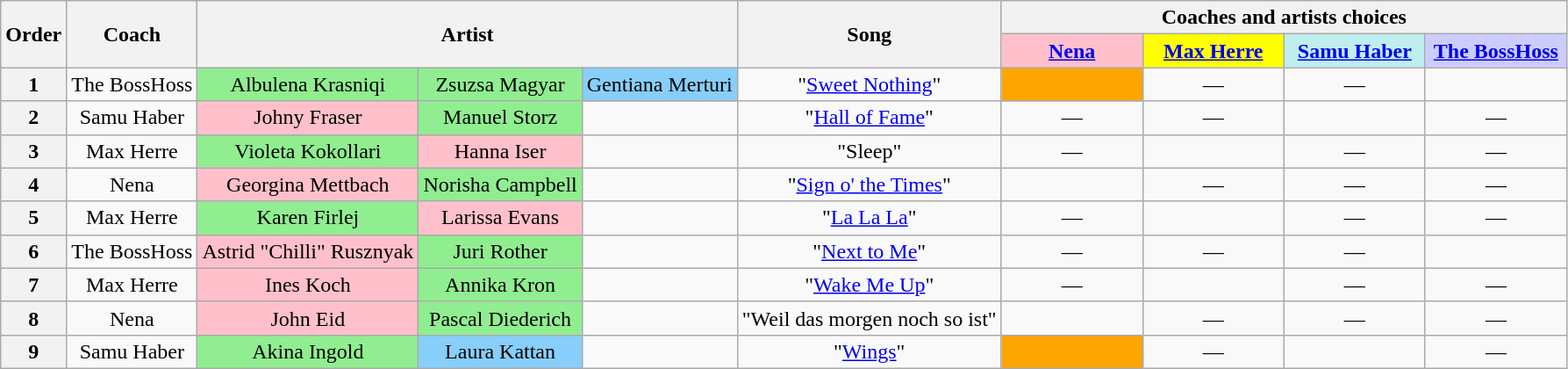<table class="wikitable plainrowheaders" style="text-align:center;">
<tr>
<th scope="col" rowspan=2>Order</th>
<th scope="col" rowspan=2>Coach</th>
<th scope="col" colspan=3 rowspan=2>Artist</th>
<th scope="col" rowspan=2>Song</th>
<th scope="col" colspan=4>Coaches and artists choices</th>
</tr>
<tr>
<th style="background-color:pink" width="100"><a href='#'>Nena</a></th>
<th style="background-color: yellow" width="100"><a href='#'>Max Herre</a></th>
<th style="background-color:#bfeeee" width="100"><a href='#'>Samu Haber</a></th>
<th style="background-color:#ccf" width="100"><a href='#'>The BossHoss</a></th>
</tr>
<tr>
<th scope=col>1</th>
<td>The BossHoss</td>
<td style="background:lightgreen;text-align:center;">Albulena Krasniqi</td>
<td style="background:lightgreen;text-align:center;">Zsuzsa Magyar</td>
<td style="background:lightskyblue;text-align:center;">Gentiana Merturi</td>
<td>"<a href='#'>Sweet Nothing</a>"</td>
<td style="background:orange;text-align:center;"></td>
<td>—</td>
<td>—</td>
<td></td>
</tr>
<tr>
<th scope=col>2</th>
<td>Samu Haber</td>
<td style="background:pink;text-align:center;">Johny Fraser</td>
<td style="background:lightgreen;text-align:center;">Manuel Storz</td>
<td></td>
<td>"<a href='#'>Hall of Fame</a>"</td>
<td>—</td>
<td>—</td>
<td></td>
<td>—</td>
</tr>
<tr>
<th scope=col>3</th>
<td>Max Herre</td>
<td style="background:lightgreen;text-align:center;">Violeta Kokollari</td>
<td style="background:pink;text-align:center;">Hanna Iser</td>
<td></td>
<td>"Sleep"</td>
<td>—</td>
<td></td>
<td>—</td>
<td>—</td>
</tr>
<tr>
<th scope=col>4</th>
<td>Nena</td>
<td style="background:pink;text-align:center;">Georgina Mettbach</td>
<td style="background:lightgreen;text-align:center;">Norisha Campbell</td>
<td></td>
<td>"<a href='#'>Sign o' the Times</a>"</td>
<td></td>
<td>—</td>
<td>—</td>
<td>—</td>
</tr>
<tr>
<th scope=col>5</th>
<td>Max Herre</td>
<td style="background:lightgreen;text-align:center;">Karen Firlej</td>
<td style="background:pink;text-align:center;">Larissa Evans</td>
<td></td>
<td>"<a href='#'>La La La</a>"</td>
<td>—</td>
<td></td>
<td>—</td>
<td>—</td>
</tr>
<tr>
<th scope=col>6</th>
<td>The BossHoss</td>
<td style="background:pink;text-align:center;">Astrid "Chilli" Rusznyak</td>
<td style="background:lightgreen;text-align:center;">Juri Rother</td>
<td></td>
<td>"<a href='#'>Next to Me</a>"</td>
<td>—</td>
<td>—</td>
<td>—</td>
<td></td>
</tr>
<tr>
<th scope=col>7</th>
<td>Max Herre</td>
<td style="background:pink;text-align:center;">Ines Koch</td>
<td style="background:lightgreen;text-align:center;">Annika Kron</td>
<td></td>
<td>"<a href='#'>Wake Me Up</a>"</td>
<td>—</td>
<td></td>
<td>—</td>
<td>—</td>
</tr>
<tr>
<th scope=col>8</th>
<td>Nena</td>
<td style="background:pink;text-align:center;">John Eid</td>
<td style="background:lightgreen;text-align:center;">Pascal Diederich</td>
<td></td>
<td>"Weil das morgen noch so ist"</td>
<td></td>
<td>—</td>
<td>—</td>
<td>—</td>
</tr>
<tr>
<th scope=col>9</th>
<td>Samu Haber</td>
<td style="background:lightgreen;text-align:center;">Akina Ingold</td>
<td style="background:lightskyblue;text-align:center;">Laura Kattan</td>
<td></td>
<td>"<a href='#'>Wings</a>"</td>
<td style="background:orange;text-align:center;"></td>
<td>—</td>
<td></td>
<td>—</td>
</tr>
</table>
